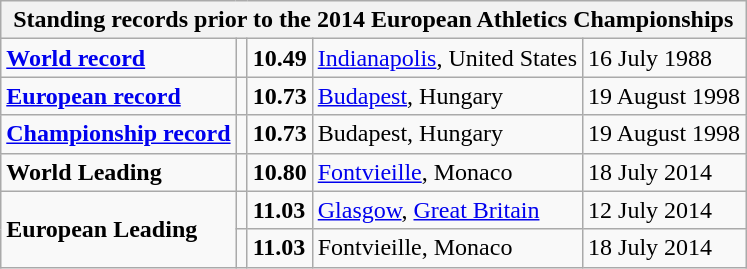<table class="wikitable">
<tr>
<th colspan="5">Standing records prior to the 2014 European Athletics Championships</th>
</tr>
<tr>
<td><strong><a href='#'>World record</a></strong></td>
<td></td>
<td><strong>10.49</strong></td>
<td><a href='#'>Indianapolis</a>, United States</td>
<td>16 July 1988</td>
</tr>
<tr>
<td><strong><a href='#'>European record</a></strong></td>
<td></td>
<td><strong>10.73</strong></td>
<td><a href='#'>Budapest</a>, Hungary</td>
<td>19 August 1998</td>
</tr>
<tr>
<td><strong><a href='#'>Championship record</a></strong></td>
<td></td>
<td><strong>10.73</strong></td>
<td>Budapest, Hungary</td>
<td>19 August 1998</td>
</tr>
<tr>
<td><strong>World Leading</strong></td>
<td></td>
<td><strong>10.80</strong></td>
<td><a href='#'>Fontvieille</a>, Monaco</td>
<td>18 July 2014</td>
</tr>
<tr>
<td rowspan=2><strong>European Leading</strong></td>
<td></td>
<td><strong>11.03</strong></td>
<td><a href='#'>Glasgow</a>, <a href='#'>Great Britain</a></td>
<td>12 July 2014</td>
</tr>
<tr>
<td></td>
<td><strong>11.03</strong></td>
<td>Fontvieille, Monaco</td>
<td>18 July 2014</td>
</tr>
</table>
